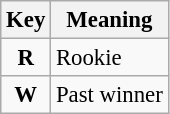<table class="wikitable" style="font-size: 95%;">
<tr>
<th>Key</th>
<th>Meaning</th>
</tr>
<tr>
<td align="center"><strong><span>R</span></strong></td>
<td>Rookie</td>
</tr>
<tr>
<td align="center"><strong><span>W</span></strong></td>
<td>Past winner</td>
</tr>
</table>
